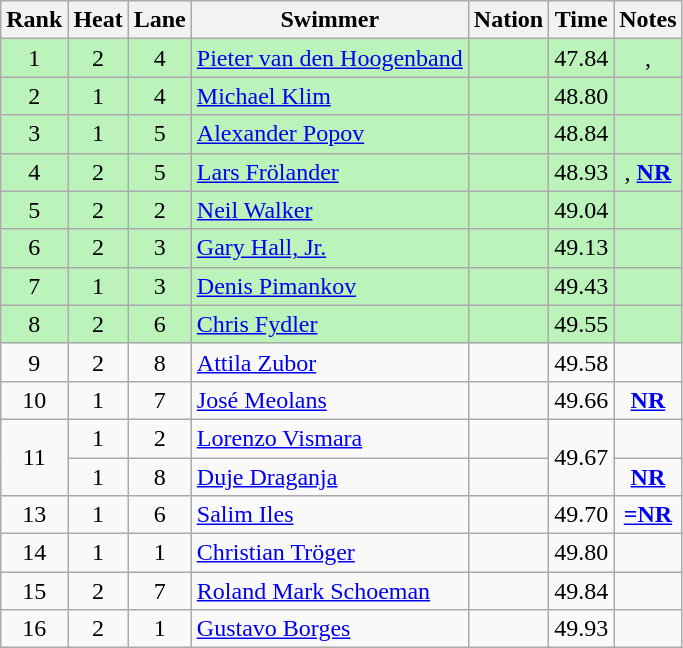<table class="wikitable sortable" style="text-align:center">
<tr>
<th>Rank</th>
<th>Heat</th>
<th>Lane</th>
<th>Swimmer</th>
<th>Nation</th>
<th>Time</th>
<th>Notes</th>
</tr>
<tr bgcolor=#bbf3bb>
<td>1</td>
<td>2</td>
<td>4</td>
<td align=left><a href='#'>Pieter van den Hoogenband</a></td>
<td align=left></td>
<td>47.84</td>
<td>, </td>
</tr>
<tr bgcolor=#bbf3bb>
<td>2</td>
<td>1</td>
<td>4</td>
<td align=left><a href='#'>Michael Klim</a></td>
<td align=left></td>
<td>48.80</td>
<td></td>
</tr>
<tr bgcolor=#bbf3bb>
<td>3</td>
<td>1</td>
<td>5</td>
<td align=left><a href='#'>Alexander Popov</a></td>
<td align=left></td>
<td>48.84</td>
<td></td>
</tr>
<tr bgcolor=#bbf3bb>
<td>4</td>
<td>2</td>
<td>5</td>
<td align=left><a href='#'>Lars Frölander</a></td>
<td align=left></td>
<td>48.93</td>
<td>, <strong><a href='#'>NR</a></strong></td>
</tr>
<tr bgcolor=#bbf3bb>
<td>5</td>
<td>2</td>
<td>2</td>
<td align=left><a href='#'>Neil Walker</a></td>
<td align=left></td>
<td>49.04</td>
<td></td>
</tr>
<tr bgcolor=#bbf3bb>
<td>6</td>
<td>2</td>
<td>3</td>
<td align=left><a href='#'>Gary Hall, Jr.</a></td>
<td align=left></td>
<td>49.13</td>
<td></td>
</tr>
<tr bgcolor=#bbf3bb>
<td>7</td>
<td>1</td>
<td>3</td>
<td align=left><a href='#'>Denis Pimankov</a></td>
<td align=left></td>
<td>49.43</td>
<td></td>
</tr>
<tr bgcolor=#bbf3bb>
<td>8</td>
<td>2</td>
<td>6</td>
<td align=left><a href='#'>Chris Fydler</a></td>
<td align=left></td>
<td>49.55</td>
<td></td>
</tr>
<tr>
<td>9</td>
<td>2</td>
<td>8</td>
<td align=left><a href='#'>Attila Zubor</a></td>
<td align=left></td>
<td>49.58</td>
<td></td>
</tr>
<tr>
<td>10</td>
<td>1</td>
<td>7</td>
<td align=left><a href='#'>José Meolans</a></td>
<td align=left></td>
<td>49.66</td>
<td><strong><a href='#'>NR</a></strong></td>
</tr>
<tr>
<td rowspan=2>11</td>
<td>1</td>
<td>2</td>
<td align=left><a href='#'>Lorenzo Vismara</a></td>
<td align=left></td>
<td rowspan=2>49.67</td>
<td></td>
</tr>
<tr>
<td>1</td>
<td>8</td>
<td align=left><a href='#'>Duje Draganja</a></td>
<td align=left></td>
<td><strong><a href='#'>NR</a></strong></td>
</tr>
<tr>
<td>13</td>
<td>1</td>
<td>6</td>
<td align=left><a href='#'>Salim Iles</a></td>
<td align=left></td>
<td>49.70</td>
<td><strong><a href='#'>=NR</a></strong></td>
</tr>
<tr>
<td>14</td>
<td>1</td>
<td>1</td>
<td align=left><a href='#'>Christian Tröger</a></td>
<td align=left></td>
<td>49.80</td>
<td></td>
</tr>
<tr>
<td>15</td>
<td>2</td>
<td>7</td>
<td align=left><a href='#'>Roland Mark Schoeman</a></td>
<td align=left></td>
<td>49.84</td>
<td></td>
</tr>
<tr>
<td>16</td>
<td>2</td>
<td>1</td>
<td align=left><a href='#'>Gustavo Borges</a></td>
<td align=left></td>
<td>49.93</td>
<td></td>
</tr>
</table>
